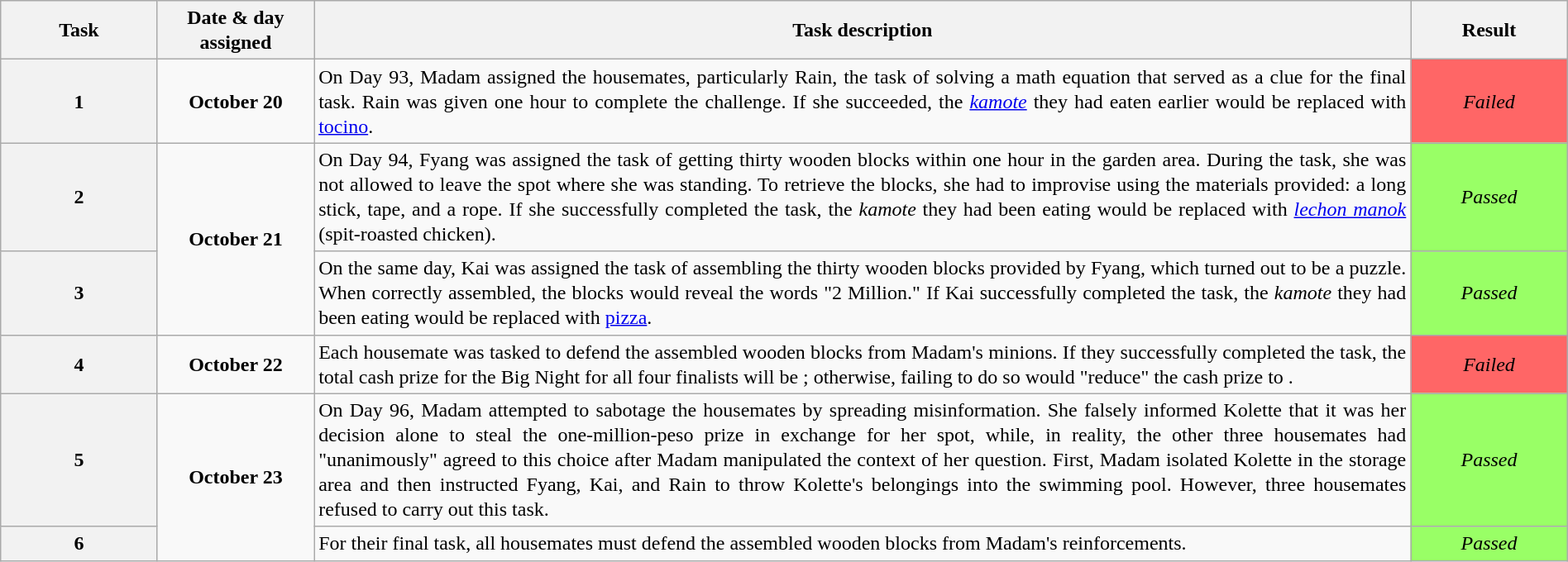<table class="wikitable" style="margin:1em auto; font-size:100%; line-height:20px; text-align:center" width="100%">
<tr>
<th width="10%">Task </th>
<th width="10%">Date & day<br>assigned</th>
<th width="70%">Task description</th>
<th width="10%">Result</th>
</tr>
<tr>
<th>1</th>
<td><strong>October 20</strong><br></td>
<td align="justify">On Day 93, Madam assigned the housemates, particularly Rain, the task of solving a math equation that served as a clue for the final task. Rain was given one hour to complete the challenge. If she succeeded, the <a href='#'><i>kamote</i></a> they had eaten earlier would be replaced with <a href='#'>tocino</a>.</td>
<td style="background:#FF6666"><em>Failed</em></td>
</tr>
<tr>
<th>2</th>
<td rowspan="2"><strong>October 21</strong><br></td>
<td align="justify">On Day 94, Fyang was assigned the task of getting thirty wooden blocks within one hour in the garden area. During the task, she was not allowed to leave the spot where she was standing. To retrieve the blocks, she had to improvise using the materials provided: a long stick, tape, and a rope. If she successfully completed the task, the <em>kamote</em> they had been eating would be replaced with <em><a href='#'>lechon manok</a></em> (spit-roasted chicken).</td>
<td style="background:#99FF66;"><em>Passed</em></td>
</tr>
<tr>
<th>3</th>
<td align="justify">On the same day, Kai was assigned the task of assembling the thirty wooden blocks provided by Fyang, which turned out to be a puzzle. When correctly assembled, the blocks would reveal the words "2 Million." If Kai successfully completed the task, the <em>kamote</em> they had been eating would be replaced with <a href='#'>pizza</a>.</td>
<td style="background:#99FF66;"><em>Passed</em></td>
</tr>
<tr>
<th>4</th>
<td><strong>October 22</strong><br></td>
<td align="justify">Each housemate was tasked to defend the assembled wooden blocks from Madam's minions. If they successfully completed the task, the total cash prize for the Big Night for all four finalists will be ; otherwise, failing to do so would "reduce" the cash prize to .</td>
<td style="background:#FF6666"><em>Failed</em></td>
</tr>
<tr>
<th>5</th>
<td rowspan="2"><strong>October 23</strong><br></td>
<td align="justify">On Day 96, Madam attempted to sabotage the housemates by spreading misinformation. She falsely informed Kolette that it was her decision alone to steal the one-million-peso prize in exchange for her spot, while, in reality, the other three housemates had "unanimously" agreed to this choice after Madam manipulated the context of her question. First, Madam isolated Kolette in the storage area and then instructed Fyang, Kai, and Rain to throw Kolette's belongings into the swimming pool. However, three housemates refused to carry out this task.</td>
<td style="background:#99FF66;"><em>Passed</em></td>
</tr>
<tr>
<th>6</th>
<td align="justify">For their final task, all housemates must defend the assembled wooden blocks from Madam's reinforcements.</td>
<td style="background:#99FF66;"><em>Passed</em></td>
</tr>
</table>
